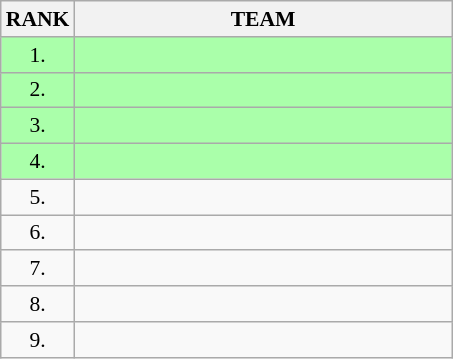<table class="wikitable" style="border-collapse: collapse; font-size: 90%;">
<tr>
<th>RANK</th>
<th align="left" style="width: 17em">TEAM</th>
</tr>
<tr bgcolor=#AAFFAA>
<td align="center">1.</td>
<td></td>
</tr>
<tr bgcolor=#AAFFAA>
<td align="center">2.</td>
<td></td>
</tr>
<tr bgcolor=#AAFFAA>
<td align="center">3.</td>
<td></td>
</tr>
<tr bgcolor=#AAFFAA>
<td align="center">4.</td>
<td></td>
</tr>
<tr>
<td align="center">5.</td>
<td></td>
</tr>
<tr>
<td align="center">6.</td>
<td></td>
</tr>
<tr>
<td align="center">7.</td>
<td></td>
</tr>
<tr>
<td align="center">8.</td>
<td></td>
</tr>
<tr>
<td align="center">9.</td>
<td></td>
</tr>
</table>
